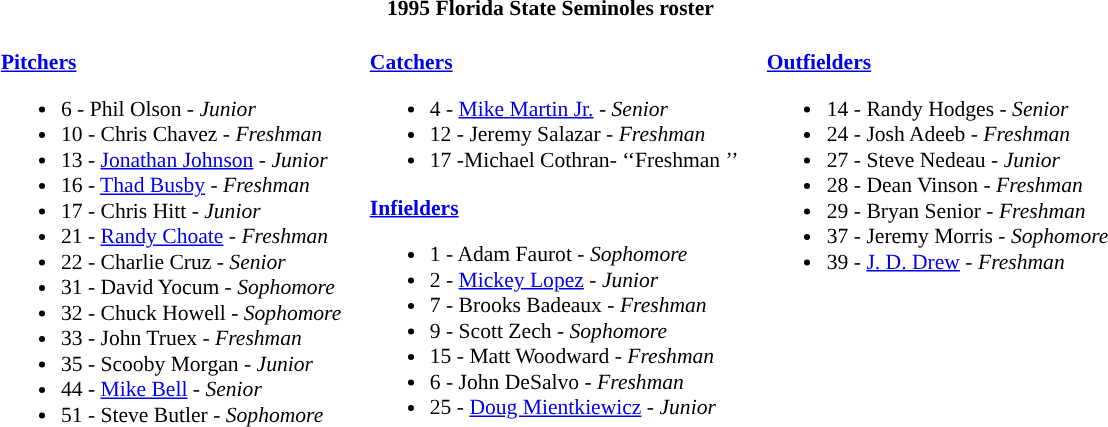<table class="toccolours" style="border-collapse:collapse; font-size:90%;">
<tr>
<th colspan=9>1995 Florida State Seminoles roster</th>
</tr>
<tr>
<td width="03"> </td>
<td valign="top"><br><strong><a href='#'>Pitchers</a></strong><ul><li>6 - Phil Olson - <em>Junior</em></li><li>10 - Chris Chavez - <em>Freshman</em></li><li>13 - <a href='#'>Jonathan Johnson</a> - <em>Junior</em></li><li>16 - <a href='#'>Thad Busby</a> - <em> Freshman</em></li><li>17 - Chris Hitt - <em>Junior</em></li><li>21 - <a href='#'>Randy Choate</a> - <em>Freshman</em></li><li>22 - Charlie Cruz - <em>Senior</em></li><li>31 - David Yocum - <em>Sophomore</em></li><li>32 - Chuck Howell - <em>Sophomore</em></li><li>33 - John Truex - <em>Freshman</em></li><li>35 - Scooby Morgan - <em>Junior</em></li><li>44 - <a href='#'>Mike Bell</a> - <em>Senior</em></li><li>51 - Steve Butler - <em>Sophomore</em></li></ul></td>
<td width="15"> </td>
<td valign="top"><br><strong><a href='#'>Catchers</a></strong><ul><li>4 - <a href='#'>Mike Martin Jr.</a> - <em>Senior</em></li><li>12 - Jeremy Salazar - <em>Freshman</em></li><li>17 -Michael Cothran- ‘‘Freshman ’’</li></ul><strong><a href='#'>Infielders</a></strong><ul><li>1 - Adam Faurot - <em>Sophomore</em></li><li>2 - <a href='#'>Mickey Lopez</a> - <em>Junior</em></li><li>7 - Brooks Badeaux - <em>Freshman</em></li><li>9 - Scott Zech - <em>Sophomore</em></li><li>15 - Matt Woodward - <em>Freshman</em></li><li>6  - John DeSalvo - <em>Freshman</em></li><li>25 - <a href='#'>Doug Mientkiewicz</a> - <em>Junior</em></li></ul></td>
<td width="15"> </td>
<td valign="top"><br><strong><a href='#'>Outfielders</a></strong><ul><li>14 - Randy Hodges - <em>Senior</em></li><li>24 - Josh Adeeb - <em>Freshman</em></li><li>27 - Steve Nedeau - <em>Junior</em></li><li>28 - Dean Vinson - <em>Freshman</em></li><li>29 - Bryan Senior - <em>Freshman</em></li><li>37 - Jeremy Morris - <em>Sophomore</em></li><li>39 - <a href='#'>J. D. Drew</a> - <em>Freshman</em></li></ul></td>
</tr>
</table>
